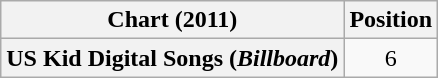<table class="wikitable plainrowheaders" style="text-align:center">
<tr>
<th>Chart (2011)</th>
<th>Position</th>
</tr>
<tr>
<th scope="row">US Kid Digital Songs (<em>Billboard</em>)</th>
<td>6</td>
</tr>
</table>
